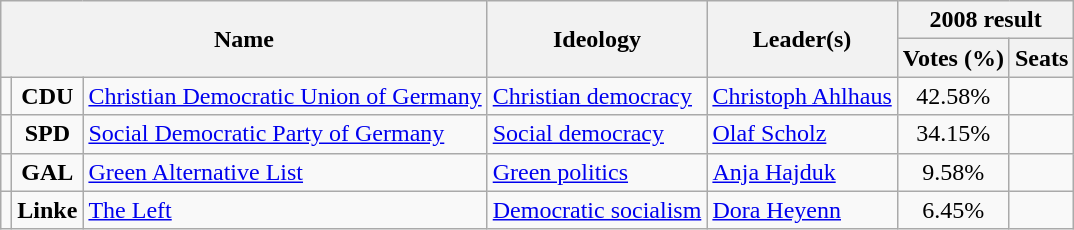<table class="wikitable">
<tr>
<th rowspan=2 colspan=3>Name</th>
<th rowspan=2>Ideology</th>
<th rowspan=2>Leader(s)</th>
<th colspan=2>2008 result</th>
</tr>
<tr>
<th>Votes (%)</th>
<th>Seats</th>
</tr>
<tr>
<td bgcolor=></td>
<td align=center><strong>CDU</strong></td>
<td><a href='#'>Christian Democratic Union of Germany</a><br></td>
<td><a href='#'>Christian democracy</a></td>
<td><a href='#'>Christoph Ahlhaus</a></td>
<td align=center>42.58%</td>
<td></td>
</tr>
<tr>
<td bgcolor=></td>
<td align=center><strong>SPD</strong></td>
<td><a href='#'>Social Democratic Party of Germany</a><br></td>
<td><a href='#'>Social democracy</a></td>
<td><a href='#'>Olaf Scholz</a></td>
<td align=center>34.15%</td>
<td></td>
</tr>
<tr>
<td bgcolor=></td>
<td align=center><strong>GAL</strong></td>
<td><a href='#'>Green Alternative List</a><br></td>
<td><a href='#'>Green politics</a></td>
<td><a href='#'>Anja Hajduk</a></td>
<td align=center>9.58%</td>
<td></td>
</tr>
<tr>
<td bgcolor=></td>
<td align=center><strong>Linke</strong></td>
<td><a href='#'>The Left</a><br></td>
<td><a href='#'>Democratic socialism</a></td>
<td><a href='#'>Dora Heyenn</a></td>
<td align=center>6.45%</td>
<td></td>
</tr>
</table>
